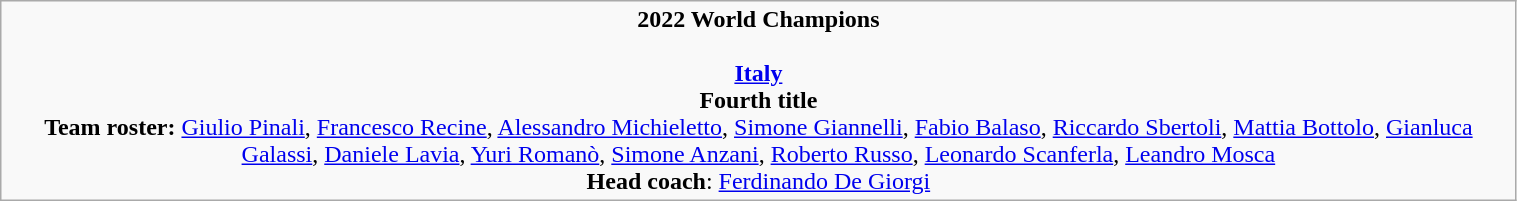<table class="wikitable" width=80%>
<tr align=center>
<td><strong>2022 World Champions</strong><br><br><strong><a href='#'>Italy</a></strong><br><strong>Fourth title</strong><br><strong>Team roster:</strong> <a href='#'>Giulio Pinali</a>, <a href='#'>Francesco Recine</a>, <a href='#'>Alessandro Michieletto</a>, <a href='#'>Simone Giannelli</a>, <a href='#'>Fabio Balaso</a>, <a href='#'>Riccardo Sbertoli</a>, <a href='#'>Mattia Bottolo</a>, <a href='#'>Gianluca Galassi</a>, <a href='#'>Daniele Lavia</a>, <a href='#'>Yuri Romanò</a>, <a href='#'>Simone Anzani</a>, <a href='#'>Roberto Russo</a>, <a href='#'>Leonardo Scanferla</a>, <a href='#'>Leandro Mosca</a><br><strong>Head coach</strong>: <a href='#'>Ferdinando De Giorgi</a></td>
</tr>
</table>
